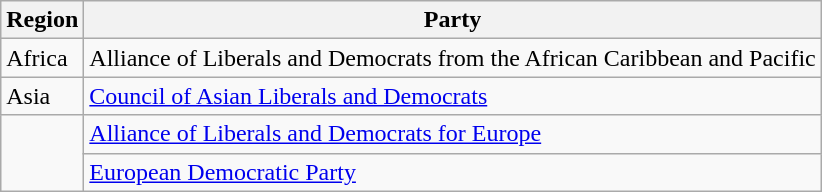<table class="wikitable">
<tr>
<th>Region</th>
<th>Party</th>
</tr>
<tr>
<td>Africa</td>
<td>Alliance of Liberals and Democrats from the African Caribbean and Pacific</td>
</tr>
<tr>
<td>Asia</td>
<td><a href='#'>Council of Asian Liberals and Democrats</a></td>
</tr>
<tr>
<td rowspan="2"></td>
<td><a href='#'>Alliance of Liberals and Democrats for Europe</a></td>
</tr>
<tr>
<td><a href='#'>European Democratic Party</a></td>
</tr>
</table>
